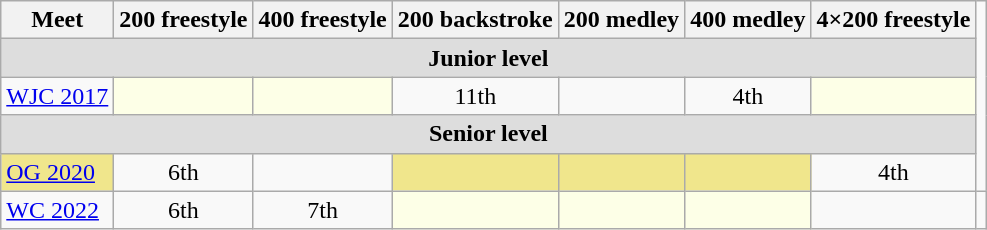<table class="sortable wikitable">
<tr>
<th>Meet</th>
<th class="unsortable">200 freestyle</th>
<th class="unsortable">400 freestyle</th>
<th class="unsortable">200 backstroke</th>
<th class="unsortable">200 medley</th>
<th class="unsortable">400 medley</th>
<th class="unsortable">4×200 freestyle</th>
</tr>
<tr bgcolor="#DDDDDD">
<td colspan="7" align="center"><strong>Junior level</strong></td>
</tr>
<tr>
<td><a href='#'>WJC 2017</a></td>
<td style="background:#fdffe7"></td>
<td style="background:#fdffe7"></td>
<td align="center">11th</td>
<td align="center"></td>
<td align="center">4th</td>
<td style="background:#fdffe7"></td>
</tr>
<tr bgcolor="#DDDDDD">
<td colspan="7" align="center"><strong>Senior level</strong></td>
</tr>
<tr>
<td style="background:#f0e68c"><a href='#'>OG 2020</a></td>
<td align="center">6th</td>
<td align="center"></td>
<td style="background:#f0e68c"></td>
<td style="background:#f0e68c"></td>
<td style="background:#f0e68c"></td>
<td align="center">4th</td>
</tr>
<tr>
<td><a href='#'>WC 2022</a></td>
<td align="center">6th</td>
<td align="center">7th</td>
<td style="background:#fdffe7"></td>
<td style="background:#fdffe7"></td>
<td style="background:#fdffe7"></td>
<td align="center"></td>
<td></td>
</tr>
</table>
